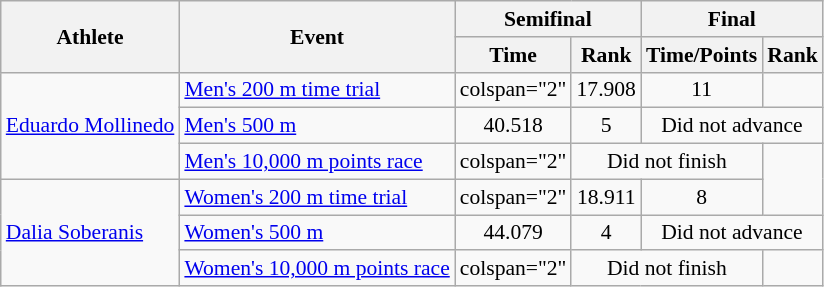<table class="wikitable" border="1" style="font-size:90%">
<tr>
<th rowspan=2>Athlete</th>
<th rowspan=2>Event</th>
<th colspan=2>Semifinal</th>
<th colspan=2>Final</th>
</tr>
<tr>
<th>Time</th>
<th>Rank</th>
<th>Time/Points</th>
<th>Rank</th>
</tr>
<tr align=center>
<td rowspan="3" align=left><a href='#'>Eduardo Mollinedo</a></td>
<td align=left><a href='#'>Men's 200 m time trial</a></td>
<td>colspan="2" </td>
<td>17.908</td>
<td>11</td>
</tr>
<tr align=center>
<td align=left><a href='#'>Men's 500 m</a></td>
<td>40.518</td>
<td>5</td>
<td colspan="2">Did not advance</td>
</tr>
<tr align=center>
<td align=left><a href='#'>Men's 10,000 m points race</a></td>
<td>colspan="2" </td>
<td colspan="2">Did not finish</td>
</tr>
<tr align=center>
<td rowspan="3" align=left><a href='#'>Dalia Soberanis</a></td>
<td align=left><a href='#'>Women's 200 m time trial</a></td>
<td>colspan="2" </td>
<td>18.911</td>
<td>8</td>
</tr>
<tr align=center>
<td align=left><a href='#'>Women's 500 m</a></td>
<td>44.079</td>
<td>4</td>
<td colspan="2">Did not advance</td>
</tr>
<tr align=center>
<td align=left><a href='#'>Women's 10,000 m points race</a></td>
<td>colspan="2" </td>
<td colspan="2">Did not finish</td>
</tr>
</table>
